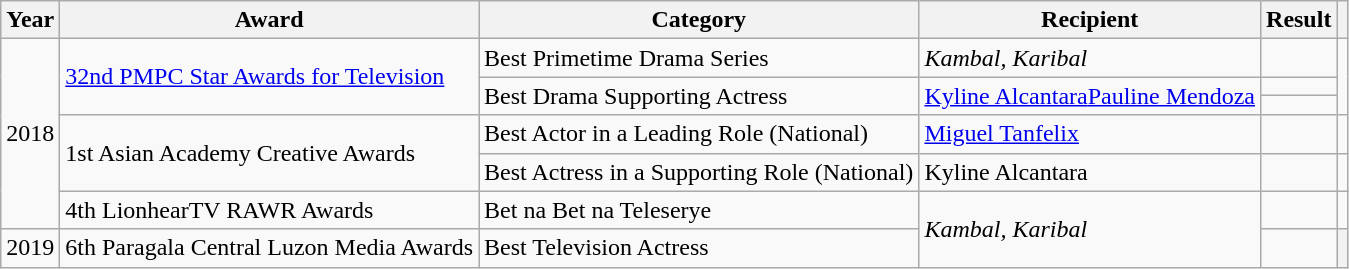<table class="wikitable">
<tr>
<th>Year</th>
<th>Award</th>
<th>Category</th>
<th>Recipient</th>
<th>Result</th>
<th></th>
</tr>
<tr>
<td rowspan=6>2018</td>
<td rowspan=3><a href='#'>32nd PMPC Star Awards for Television</a></td>
<td>Best Primetime Drama Series</td>
<td><em>Kambal, Karibal</em></td>
<td></td>
<td rowspan=3></td>
</tr>
<tr>
<td rowspan=2>Best Drama Supporting Actress</td>
<td rowspan=2><a href='#'>Kyline Alcantara</a><a href='#'>Pauline Mendoza</a></td>
<td></td>
</tr>
<tr>
<td></td>
</tr>
<tr>
<td rowspan=2>1st Asian Academy Creative Awards</td>
<td>Best Actor in a Leading Role (National)</td>
<td><a href='#'>Miguel Tanfelix</a></td>
<td></td>
<td></td>
</tr>
<tr>
<td>Best Actress in a Supporting Role (National)</td>
<td>Kyline Alcantara</td>
<td></td>
<td></td>
</tr>
<tr>
<td>4th LionhearTV RAWR Awards</td>
<td>Bet na Bet na Teleserye</td>
<td rowspan=2><em>Kambal, Karibal</em></td>
<td></td>
<td></td>
</tr>
<tr>
<td>2019</td>
<td>6th Paragala Central Luzon Media Awards</td>
<td>Best Television Actress</td>
<td></td>
<th></th>
</tr>
</table>
